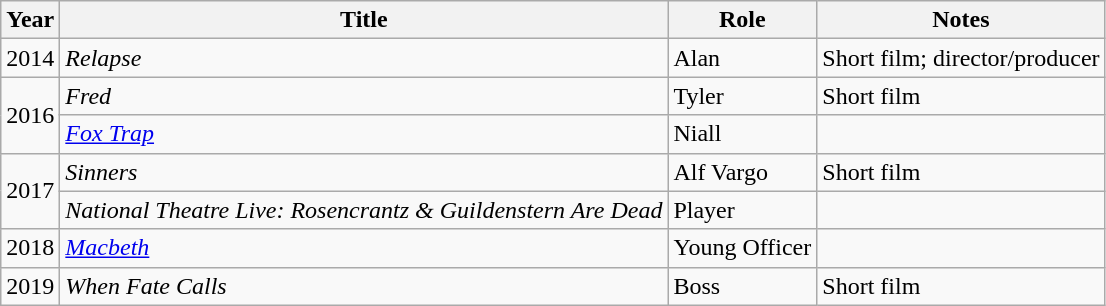<table class="wikitable sortable">
<tr>
<th>Year</th>
<th>Title</th>
<th>Role</th>
<th class="unsortable">Notes</th>
</tr>
<tr>
<td>2014</td>
<td><em>Relapse</em></td>
<td>Alan</td>
<td>Short film; director/producer</td>
</tr>
<tr>
<td rowspan="2">2016</td>
<td><em>Fred</em></td>
<td>Tyler</td>
<td>Short film</td>
</tr>
<tr>
<td><em><a href='#'>Fox Trap</a></em></td>
<td>Niall</td>
<td></td>
</tr>
<tr>
<td rowspan="2">2017</td>
<td><em>Sinners</em></td>
<td>Alf Vargo</td>
<td>Short film</td>
</tr>
<tr>
<td><em>National Theatre Live: Rosencrantz & Guildenstern Are Dead</em></td>
<td>Player</td>
<td></td>
</tr>
<tr>
<td>2018</td>
<td><em><a href='#'>Macbeth</a></em></td>
<td>Young Officer</td>
<td></td>
</tr>
<tr>
<td>2019</td>
<td><em>When Fate Calls</em></td>
<td>Boss</td>
<td>Short film</td>
</tr>
</table>
